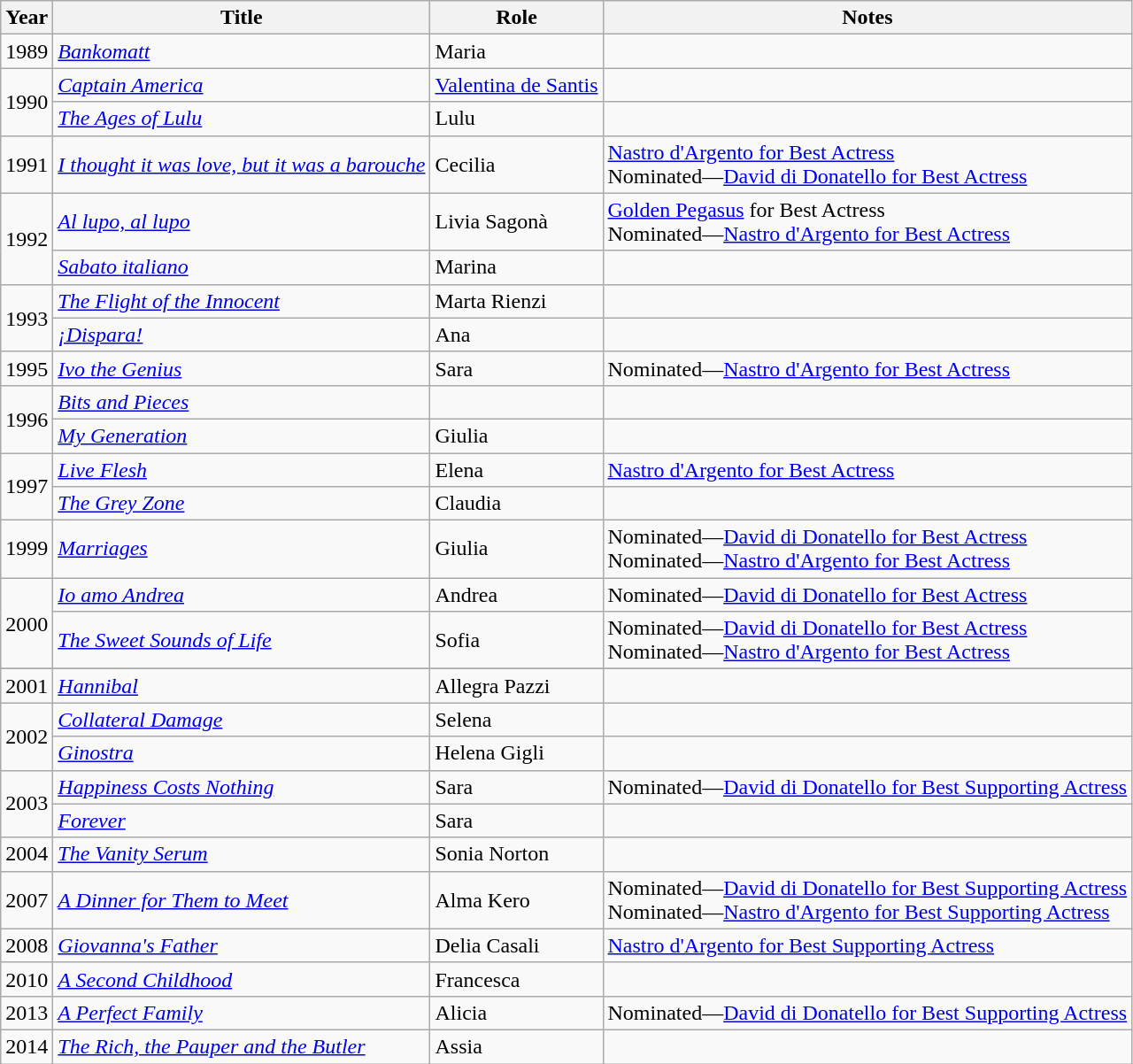<table class="wikitable sortable">
<tr>
<th>Year</th>
<th>Title</th>
<th>Role</th>
<th class="unsortable">Notes</th>
</tr>
<tr>
<td>1989</td>
<td><em><a href='#'>Bankomatt</a></em></td>
<td>Maria</td>
<td></td>
</tr>
<tr>
<td Rowspan="2">1990</td>
<td><em><a href='#'>Captain America</a></em></td>
<td><a href='#'>Valentina de Santis</a></td>
<td></td>
</tr>
<tr>
<td><em><a href='#'>The Ages of Lulu</a></em></td>
<td>Lulu</td>
<td></td>
</tr>
<tr>
<td>1991</td>
<td><em><a href='#'>I thought it was love, but it was a barouche</a></em></td>
<td>Cecilia</td>
<td><a href='#'>Nastro d'Argento for Best Actress</a><br>Nominated—<a href='#'>David di Donatello for Best Actress</a></td>
</tr>
<tr>
<td Rowspan="2">1992</td>
<td><em><a href='#'>Al lupo, al lupo</a></em></td>
<td>Livia Sagonà</td>
<td><a href='#'>Golden Pegasus</a> for Best Actress<br>Nominated—<a href='#'>Nastro d'Argento for Best Actress</a></td>
</tr>
<tr>
<td><em><a href='#'>Sabato italiano</a></em></td>
<td>Marina</td>
<td></td>
</tr>
<tr>
<td Rowspan="2">1993</td>
<td><em><a href='#'>The Flight of the Innocent</a></em></td>
<td>Marta Rienzi</td>
<td></td>
</tr>
<tr>
<td><em><a href='#'>¡Dispara!</a></em></td>
<td>Ana</td>
<td></td>
</tr>
<tr>
<td>1995</td>
<td><em><a href='#'>Ivo the Genius</a></em></td>
<td>Sara</td>
<td>Nominated—<a href='#'>Nastro d'Argento for Best Actress</a></td>
</tr>
<tr>
<td Rowspan="2">1996</td>
<td><em><a href='#'>Bits and Pieces</a></em></td>
<td></td>
<td></td>
</tr>
<tr>
<td><em><a href='#'>My Generation</a></em></td>
<td>Giulia</td>
<td></td>
</tr>
<tr>
<td Rowspan="2">1997</td>
<td><em><a href='#'>Live Flesh</a></em></td>
<td>Elena</td>
<td><a href='#'>Nastro d'Argento for Best Actress</a></td>
</tr>
<tr>
<td><em><a href='#'>The Grey Zone</a></em></td>
<td>Claudia</td>
<td></td>
</tr>
<tr>
<td>1999</td>
<td><em><a href='#'>Marriages</a></em></td>
<td>Giulia</td>
<td>Nominated—<a href='#'>David di Donatello for Best Actress</a><br>Nominated—<a href='#'>Nastro d'Argento for Best Actress</a></td>
</tr>
<tr>
<td Rowspan="2">2000</td>
<td><em><a href='#'>Io amo Andrea</a></em></td>
<td>Andrea</td>
<td>Nominated—<a href='#'>David di Donatello for Best Actress</a></td>
</tr>
<tr>
<td><em><a href='#'>The Sweet Sounds of Life</a></em></td>
<td>Sofia</td>
<td>Nominated—<a href='#'>David di Donatello for Best Actress</a><br>Nominated—<a href='#'>Nastro d'Argento for Best Actress</a></td>
</tr>
<tr>
</tr>
<tr>
<td>2001</td>
<td><em><a href='#'>Hannibal</a></em></td>
<td>Allegra Pazzi</td>
<td></td>
</tr>
<tr>
<td Rowspan="2">2002</td>
<td><em><a href='#'>Collateral Damage</a></em></td>
<td>Selena</td>
<td></td>
</tr>
<tr>
<td><em><a href='#'>Ginostra</a></em></td>
<td>Helena Gigli</td>
<td></td>
</tr>
<tr>
<td Rowspan="2">2003</td>
<td><em><a href='#'>Happiness Costs Nothing</a></em></td>
<td>Sara</td>
<td>Nominated—<a href='#'>David di Donatello for Best Supporting Actress</a></td>
</tr>
<tr>
<td><em><a href='#'>Forever</a></em></td>
<td>Sara</td>
<td></td>
</tr>
<tr>
<td>2004</td>
<td><em><a href='#'>The Vanity Serum</a></em></td>
<td>Sonia Norton</td>
<td></td>
</tr>
<tr>
<td>2007</td>
<td><em><a href='#'>A Dinner for Them to Meet</a></em></td>
<td>Alma Kero</td>
<td>Nominated—<a href='#'>David di Donatello for Best Supporting Actress</a><br>Nominated—<a href='#'>Nastro d'Argento for Best Supporting Actress</a></td>
</tr>
<tr>
<td>2008</td>
<td><em><a href='#'>Giovanna's Father</a></em></td>
<td>Delia Casali</td>
<td><a href='#'>Nastro d'Argento for Best Supporting Actress</a></td>
</tr>
<tr>
<td>2010</td>
<td><em><a href='#'>A Second Childhood</a></em></td>
<td>Francesca</td>
<td></td>
</tr>
<tr>
<td>2013</td>
<td><em><a href='#'>A Perfect Family</a></em></td>
<td>Alicia</td>
<td>Nominated—<a href='#'>David di Donatello for Best Supporting Actress</a></td>
</tr>
<tr>
<td>2014</td>
<td><em><a href='#'>The Rich, the Pauper and the Butler</a></em></td>
<td>Assia</td>
<td></td>
</tr>
</table>
